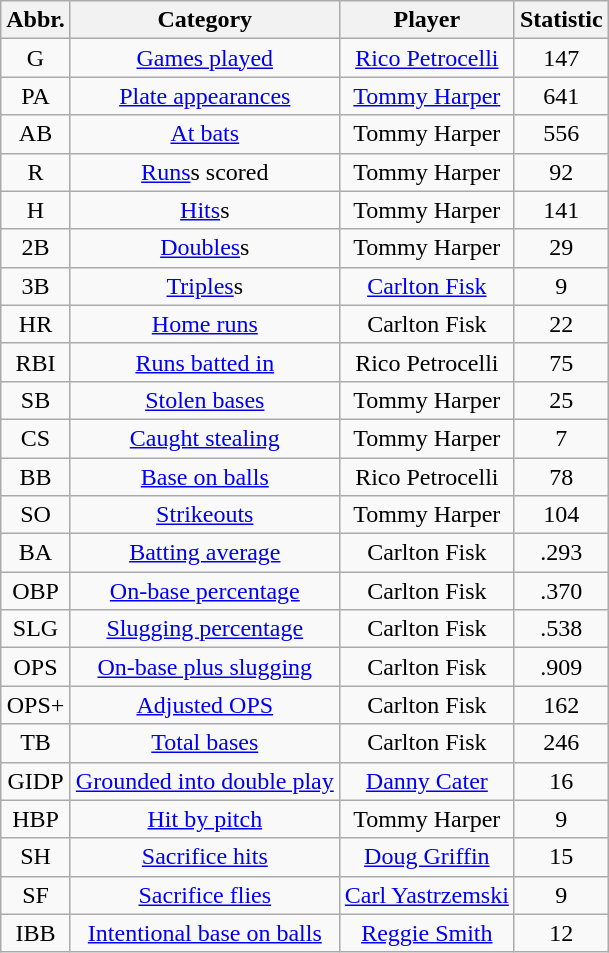<table class="wikitable sortable" style="text-align:center;">
<tr>
<th>Abbr.</th>
<th>Category</th>
<th>Player</th>
<th>Statistic</th>
</tr>
<tr>
<td>G</td>
<td><a href='#'>Games played</a></td>
<td><a href='#'>Rico Petrocelli</a></td>
<td>147</td>
</tr>
<tr>
<td>PA</td>
<td><a href='#'>Plate appearances</a></td>
<td><a href='#'>Tommy Harper</a></td>
<td>641</td>
</tr>
<tr>
<td>AB</td>
<td><a href='#'>At bats</a></td>
<td>Tommy Harper</td>
<td>556</td>
</tr>
<tr>
<td>R</td>
<td><a href='#'>Runs</a>s scored</td>
<td>Tommy Harper</td>
<td>92</td>
</tr>
<tr>
<td>H</td>
<td><a href='#'>Hits</a>s</td>
<td>Tommy Harper</td>
<td>141</td>
</tr>
<tr>
<td>2B</td>
<td><a href='#'>Doubles</a>s</td>
<td>Tommy Harper</td>
<td>29</td>
</tr>
<tr>
<td>3B</td>
<td><a href='#'>Triples</a>s</td>
<td><a href='#'>Carlton Fisk</a></td>
<td>9</td>
</tr>
<tr>
<td>HR</td>
<td><a href='#'>Home runs</a></td>
<td>Carlton Fisk</td>
<td>22</td>
</tr>
<tr>
<td>RBI</td>
<td><a href='#'>Runs batted in</a></td>
<td>Rico Petrocelli</td>
<td>75</td>
</tr>
<tr>
<td>SB</td>
<td><a href='#'>Stolen bases</a></td>
<td>Tommy Harper</td>
<td>25</td>
</tr>
<tr>
<td>CS</td>
<td><a href='#'>Caught stealing</a></td>
<td>Tommy Harper</td>
<td>7</td>
</tr>
<tr>
<td>BB</td>
<td><a href='#'>Base on balls</a></td>
<td>Rico Petrocelli</td>
<td>78</td>
</tr>
<tr>
<td>SO</td>
<td><a href='#'>Strikeouts</a></td>
<td>Tommy Harper</td>
<td>104</td>
</tr>
<tr>
<td>BA</td>
<td><a href='#'>Batting average</a></td>
<td>Carlton Fisk</td>
<td>.293</td>
</tr>
<tr>
<td>OBP</td>
<td><a href='#'>On-base percentage</a></td>
<td>Carlton Fisk</td>
<td>.370</td>
</tr>
<tr>
<td>SLG</td>
<td><a href='#'>Slugging percentage</a></td>
<td>Carlton Fisk</td>
<td>.538</td>
</tr>
<tr>
<td>OPS</td>
<td><a href='#'>On-base plus slugging</a></td>
<td>Carlton Fisk</td>
<td>.909</td>
</tr>
<tr>
<td>OPS+</td>
<td><a href='#'>Adjusted OPS</a></td>
<td>Carlton Fisk</td>
<td>162</td>
</tr>
<tr>
<td>TB</td>
<td><a href='#'>Total bases</a></td>
<td>Carlton Fisk</td>
<td>246</td>
</tr>
<tr>
<td>GIDP</td>
<td><a href='#'>Grounded into double play</a></td>
<td><a href='#'>Danny Cater</a></td>
<td>16</td>
</tr>
<tr>
<td>HBP</td>
<td><a href='#'>Hit by pitch</a></td>
<td>Tommy Harper</td>
<td>9</td>
</tr>
<tr>
<td>SH</td>
<td><a href='#'>Sacrifice hits</a></td>
<td><a href='#'>Doug Griffin</a></td>
<td>15</td>
</tr>
<tr>
<td>SF</td>
<td><a href='#'>Sacrifice flies</a></td>
<td><a href='#'>Carl Yastrzemski</a></td>
<td>9</td>
</tr>
<tr>
<td>IBB</td>
<td><a href='#'>Intentional base on balls</a></td>
<td><a href='#'>Reggie Smith</a></td>
<td>12</td>
</tr>
</table>
